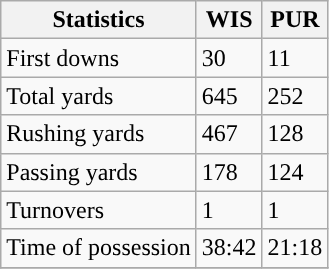<table class="wikitable" style="float: left;">
<tr>
<th>Statistics</th>
<th>WIS</th>
<th>PUR</th>
</tr>
<tr>
<td>First downs</td>
<td>30</td>
<td>11</td>
</tr>
<tr>
<td>Total yards</td>
<td>645</td>
<td>252</td>
</tr>
<tr>
<td>Rushing yards</td>
<td>467</td>
<td>128</td>
</tr>
<tr>
<td>Passing yards</td>
<td>178</td>
<td>124</td>
</tr>
<tr>
<td>Turnovers</td>
<td>1</td>
<td>1</td>
</tr>
<tr>
<td>Time of possession</td>
<td>38:42</td>
<td>21:18</td>
</tr>
<tr>
</tr>
</table>
